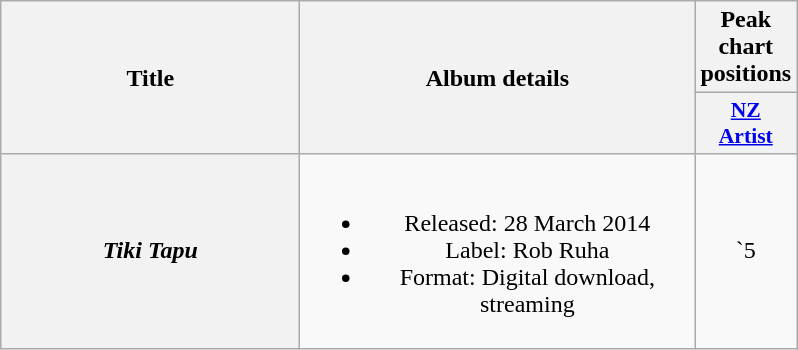<table class="wikitable plainrowheaders" style="text-align:center;">
<tr>
<th scope="col" rowspan="2" style="width:12em;">Title</th>
<th scope="col" rowspan="2" style="width:16em;">Album details</th>
<th scope="col" colspan="1">Peak chart positions</th>
</tr>
<tr>
<th scope="col" style="width:3em;font-size:90%;"><a href='#'>NZ<br>Artist</a><br></th>
</tr>
<tr>
<th scope="row"><em>Tiki Tapu</em></th>
<td><br><ul><li>Released: 28 March 2014</li><li>Label: Rob Ruha</li><li>Format: Digital download, streaming</li></ul></td>
<td>`5</td>
</tr>
</table>
